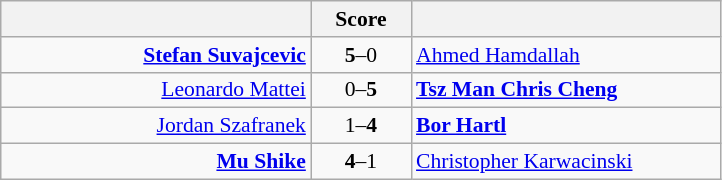<table class="wikitable" style="text-align: center; font-size:90% ">
<tr>
<th align="right" width="200"></th>
<th width="60">Score</th>
<th align="left" width="200"></th>
</tr>
<tr>
<td align=right><strong><a href='#'>Stefan Suvajcevic</a> </strong></td>
<td align=center><strong>5</strong>–0</td>
<td align=left> <a href='#'>Ahmed Hamdallah</a></td>
</tr>
<tr>
<td align=right><a href='#'>Leonardo Mattei</a> </td>
<td align=center>0–<strong>5</strong></td>
<td align=left><strong> <a href='#'>Tsz Man Chris Cheng</a></strong></td>
</tr>
<tr>
<td align=right><a href='#'>Jordan Szafranek</a> </td>
<td align=center>1–<strong>4</strong></td>
<td align=left><strong> <a href='#'>Bor Hartl</a></strong></td>
</tr>
<tr>
<td align=right><strong><a href='#'>Mu Shike</a> </strong></td>
<td align=center><strong>4</strong>–1</td>
<td align=left> <a href='#'>Christopher Karwacinski</a></td>
</tr>
</table>
